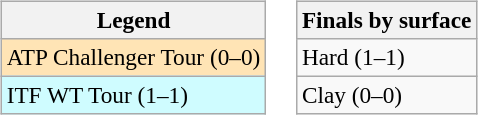<table>
<tr valign=top>
<td><br><table class=wikitable style=font-size:97%>
<tr>
<th>Legend</th>
</tr>
<tr style="background:moccasin;">
<td>ATP Challenger Tour (0–0)</td>
</tr>
<tr style="background:#cffcff;">
<td>ITF WT Tour (1–1)</td>
</tr>
</table>
</td>
<td><br><table class=wikitable style=font-size:97%>
<tr>
<th>Finals by surface</th>
</tr>
<tr>
<td>Hard (1–1)</td>
</tr>
<tr>
<td>Clay (0–0)</td>
</tr>
</table>
</td>
</tr>
</table>
